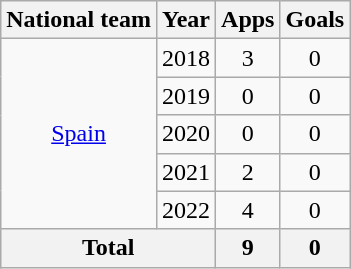<table class="wikitable" style="text-align: center;">
<tr>
<th>National team</th>
<th>Year</th>
<th>Apps</th>
<th>Goals</th>
</tr>
<tr>
<td rowspan="5"><a href='#'>Spain</a></td>
<td>2018</td>
<td>3</td>
<td>0</td>
</tr>
<tr>
<td>2019</td>
<td>0</td>
<td>0</td>
</tr>
<tr>
<td>2020</td>
<td>0</td>
<td>0</td>
</tr>
<tr>
<td>2021</td>
<td>2</td>
<td>0</td>
</tr>
<tr>
<td>2022</td>
<td>4</td>
<td>0</td>
</tr>
<tr>
<th colspan="2">Total</th>
<th>9</th>
<th>0</th>
</tr>
</table>
